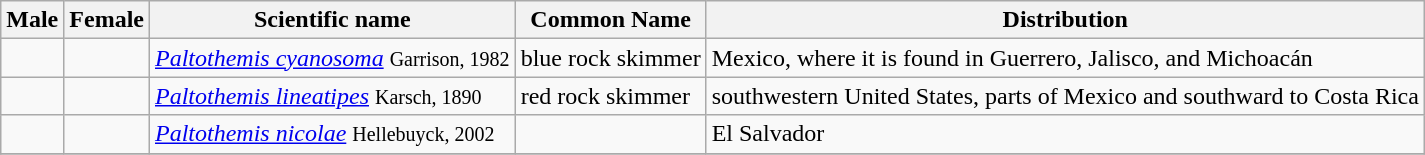<table class="wikitable">
<tr>
<th>Male</th>
<th>Female</th>
<th>Scientific name</th>
<th>Common Name</th>
<th>Distribution</th>
</tr>
<tr>
<td></td>
<td></td>
<td><em><a href='#'>Paltothemis cyanosoma</a></em> <small>Garrison, 1982</small></td>
<td>blue rock skimmer</td>
<td>Mexico, where it is found in Guerrero, Jalisco, and Michoacán</td>
</tr>
<tr>
<td></td>
<td></td>
<td><em><a href='#'>Paltothemis lineatipes</a></em> <small>Karsch, 1890</small></td>
<td>red rock skimmer</td>
<td>southwestern United States, parts of Mexico and southward to Costa Rica</td>
</tr>
<tr>
<td></td>
<td></td>
<td><em><a href='#'>Paltothemis nicolae</a></em> <small>Hellebuyck, 2002</small></td>
<td></td>
<td>El Salvador</td>
</tr>
<tr>
</tr>
</table>
